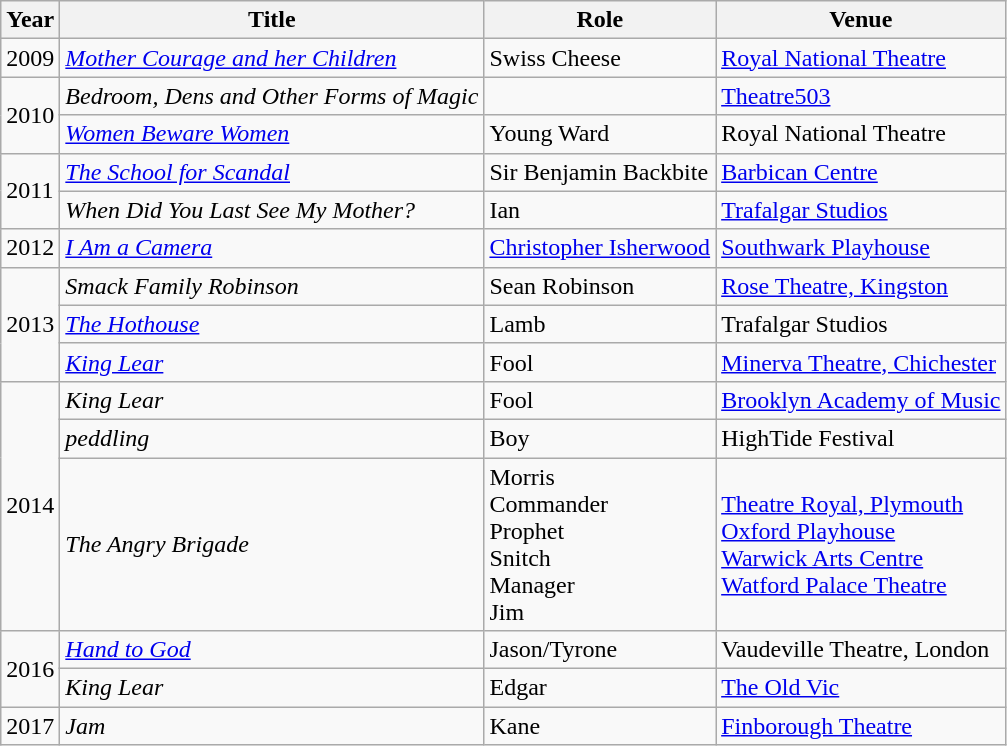<table class="wikitable sortable">
<tr>
<th>Year</th>
<th>Title</th>
<th>Role</th>
<th>Venue</th>
</tr>
<tr>
<td>2009</td>
<td><em><a href='#'>Mother Courage and her Children</a></em></td>
<td>Swiss Cheese</td>
<td><a href='#'>Royal National Theatre</a></td>
</tr>
<tr>
<td rowspan="2">2010</td>
<td><em>Bedroom, Dens and Other Forms of Magic</em></td>
<td></td>
<td><a href='#'>Theatre503</a></td>
</tr>
<tr>
<td><em><a href='#'>Women Beware Women</a></em></td>
<td>Young Ward</td>
<td>Royal National Theatre</td>
</tr>
<tr>
<td rowspan="2">2011</td>
<td><em><a href='#'>The School for Scandal</a></em></td>
<td>Sir Benjamin Backbite</td>
<td><a href='#'>Barbican Centre</a></td>
</tr>
<tr>
<td><em>When Did You Last See My Mother?</em></td>
<td>Ian</td>
<td><a href='#'>Trafalgar Studios</a></td>
</tr>
<tr>
<td>2012</td>
<td><em><a href='#'>I Am a Camera</a></em></td>
<td><a href='#'>Christopher Isherwood</a></td>
<td><a href='#'>Southwark Playhouse</a></td>
</tr>
<tr>
<td rowspan="3">2013</td>
<td><em>Smack Family Robinson</em></td>
<td>Sean Robinson</td>
<td><a href='#'>Rose Theatre, Kingston</a></td>
</tr>
<tr>
<td><em><a href='#'>The Hothouse</a></em></td>
<td>Lamb</td>
<td>Trafalgar Studios</td>
</tr>
<tr>
<td><em><a href='#'>King Lear</a></em></td>
<td>Fool</td>
<td><a href='#'>Minerva Theatre, Chichester</a></td>
</tr>
<tr>
<td rowspan="3">2014</td>
<td><em>King Lear</em></td>
<td>Fool</td>
<td><a href='#'>Brooklyn Academy of Music</a></td>
</tr>
<tr>
<td><em>peddling</em></td>
<td>Boy</td>
<td>HighTide Festival</td>
</tr>
<tr>
<td><em>The Angry Brigade</em></td>
<td>Morris<br>Commander<br>Prophet<br>Snitch<br>Manager<br>Jim</td>
<td><a href='#'>Theatre Royal, Plymouth</a><br><a href='#'>Oxford Playhouse</a><br><a href='#'>Warwick Arts Centre</a><br><a href='#'>Watford Palace Theatre</a></td>
</tr>
<tr>
<td rowspan="2">2016</td>
<td><em><a href='#'>Hand to God</a></em></td>
<td>Jason/Tyrone</td>
<td>Vaudeville Theatre, London</td>
</tr>
<tr>
<td><em>King Lear</em></td>
<td>Edgar</td>
<td><a href='#'>The Old Vic</a></td>
</tr>
<tr>
<td>2017</td>
<td><em>Jam</em></td>
<td>Kane</td>
<td><a href='#'>Finborough Theatre</a></td>
</tr>
</table>
